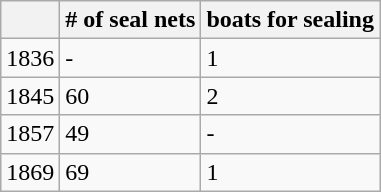<table class="wikitable">
<tr>
<th></th>
<th># of seal nets</th>
<th>boats for sealing</th>
</tr>
<tr>
<td>1836</td>
<td>-</td>
<td>1</td>
</tr>
<tr>
<td>1845</td>
<td>60</td>
<td>2</td>
</tr>
<tr>
<td>1857</td>
<td>49</td>
<td>-</td>
</tr>
<tr>
<td>1869</td>
<td>69</td>
<td>1</td>
</tr>
</table>
